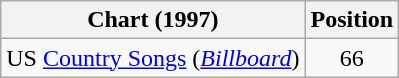<table class="wikitable sortable">
<tr>
<th scope="col">Chart (1997)</th>
<th scope="col">Position</th>
</tr>
<tr>
<td>US <a href='#'>Country Songs</a> (<em><a href='#'>Billboard</a></em>)</td>
<td style="text-align:center;">66</td>
</tr>
</table>
